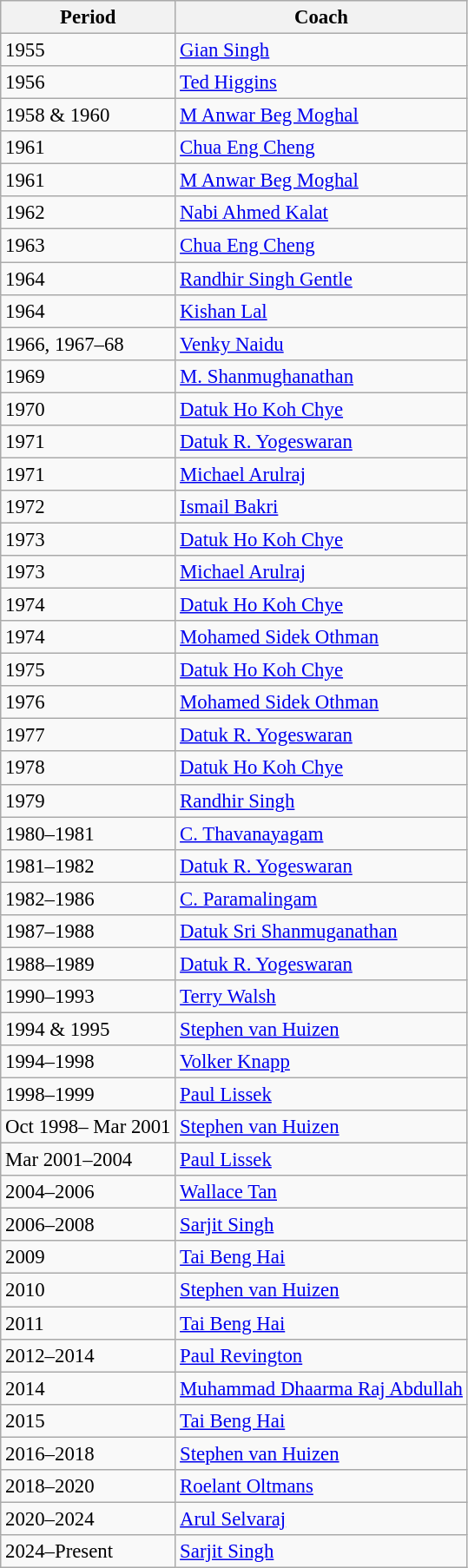<table class="wikitable" style="font-size: 95%;">
<tr>
<th>Period</th>
<th>Coach</th>
</tr>
<tr>
<td>1955</td>
<td><a href='#'>Gian Singh</a></td>
</tr>
<tr>
<td>1956</td>
<td><a href='#'>Ted Higgins</a></td>
</tr>
<tr>
<td>1958 & 1960</td>
<td><a href='#'>M Anwar Beg Moghal</a></td>
</tr>
<tr>
<td>1961</td>
<td><a href='#'>Chua Eng Cheng</a></td>
</tr>
<tr>
<td>1961</td>
<td><a href='#'>M Anwar Beg Moghal</a></td>
</tr>
<tr>
<td>1962</td>
<td><a href='#'>Nabi Ahmed Kalat</a></td>
</tr>
<tr>
<td>1963</td>
<td><a href='#'>Chua Eng Cheng</a></td>
</tr>
<tr>
<td>1964</td>
<td><a href='#'>Randhir Singh Gentle</a></td>
</tr>
<tr>
<td>1964</td>
<td><a href='#'>Kishan Lal</a></td>
</tr>
<tr>
<td>1966, 1967–68</td>
<td><a href='#'>Venky Naidu</a></td>
</tr>
<tr>
<td>1969</td>
<td><a href='#'>M. Shanmughanathan</a></td>
</tr>
<tr>
<td>1970</td>
<td><a href='#'>Datuk Ho Koh Chye</a></td>
</tr>
<tr>
<td>1971</td>
<td><a href='#'>Datuk R. Yogeswaran</a></td>
</tr>
<tr>
<td>1971</td>
<td><a href='#'>Michael Arulraj</a></td>
</tr>
<tr>
<td>1972</td>
<td><a href='#'>Ismail Bakri</a></td>
</tr>
<tr>
<td>1973</td>
<td><a href='#'>Datuk Ho Koh Chye</a></td>
</tr>
<tr>
<td>1973</td>
<td><a href='#'>Michael Arulraj</a></td>
</tr>
<tr>
<td>1974</td>
<td><a href='#'>Datuk Ho Koh Chye</a></td>
</tr>
<tr>
<td>1974</td>
<td><a href='#'>Mohamed Sidek Othman</a></td>
</tr>
<tr>
<td>1975</td>
<td><a href='#'>Datuk Ho Koh Chye</a></td>
</tr>
<tr>
<td>1976</td>
<td><a href='#'>Mohamed Sidek Othman</a></td>
</tr>
<tr>
<td>1977</td>
<td><a href='#'>Datuk R. Yogeswaran</a></td>
</tr>
<tr>
<td>1978</td>
<td><a href='#'>Datuk Ho Koh Chye</a></td>
</tr>
<tr>
<td>1979</td>
<td><a href='#'>Randhir Singh</a></td>
</tr>
<tr>
<td>1980–1981</td>
<td><a href='#'>C. Thavanayagam</a></td>
</tr>
<tr>
<td>1981–1982</td>
<td><a href='#'>Datuk R. Yogeswaran</a></td>
</tr>
<tr>
<td>1982–1986</td>
<td><a href='#'>C. Paramalingam</a></td>
</tr>
<tr>
<td>1987–1988</td>
<td><a href='#'>Datuk Sri Shanmuganathan</a></td>
</tr>
<tr>
<td>1988–1989</td>
<td><a href='#'>Datuk R. Yogeswaran</a></td>
</tr>
<tr>
<td>1990–1993</td>
<td><a href='#'>Terry Walsh</a></td>
</tr>
<tr>
<td>1994 & 1995</td>
<td><a href='#'>Stephen van Huizen</a></td>
</tr>
<tr>
<td>1994–1998</td>
<td><a href='#'>Volker Knapp</a></td>
</tr>
<tr>
<td>1998–1999</td>
<td><a href='#'>Paul Lissek</a></td>
</tr>
<tr>
<td>Oct 1998– Mar 2001</td>
<td><a href='#'>Stephen van Huizen</a></td>
</tr>
<tr>
<td>Mar 2001–2004</td>
<td><a href='#'>Paul Lissek</a></td>
</tr>
<tr>
<td>2004–2006</td>
<td><a href='#'>Wallace Tan</a></td>
</tr>
<tr>
<td>2006–2008</td>
<td><a href='#'>Sarjit Singh</a></td>
</tr>
<tr>
<td>2009</td>
<td><a href='#'>Tai Beng Hai</a></td>
</tr>
<tr>
<td>2010</td>
<td><a href='#'>Stephen van Huizen</a></td>
</tr>
<tr>
<td>2011</td>
<td><a href='#'>Tai Beng Hai</a></td>
</tr>
<tr>
<td>2012–2014</td>
<td><a href='#'>Paul Revington</a></td>
</tr>
<tr>
<td>2014</td>
<td><a href='#'>Muhammad Dhaarma Raj Abdullah</a></td>
</tr>
<tr>
<td>2015</td>
<td><a href='#'>Tai Beng Hai</a></td>
</tr>
<tr>
<td>2016–2018</td>
<td><a href='#'>Stephen van Huizen</a></td>
</tr>
<tr>
<td>2018–2020</td>
<td><a href='#'>Roelant Oltmans</a></td>
</tr>
<tr>
<td>2020–2024</td>
<td><a href='#'>Arul Selvaraj</a></td>
</tr>
<tr>
<td>2024–Present</td>
<td><a href='#'>Sarjit Singh</a></td>
</tr>
</table>
